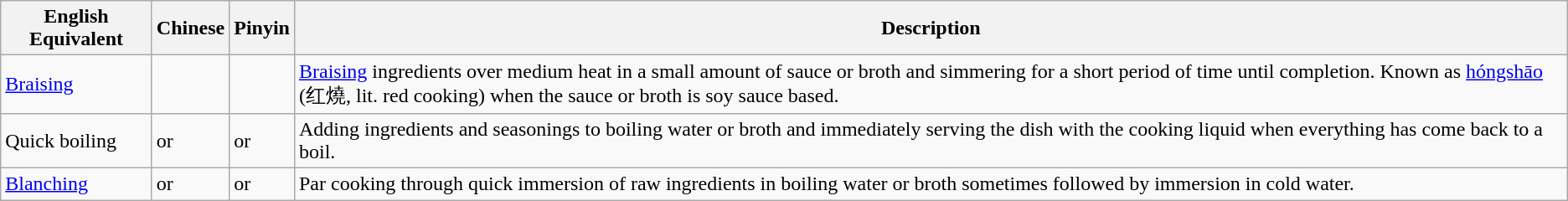<table class="wikitable">
<tr>
<th>English Equivalent</th>
<th>Chinese</th>
<th>Pinyin</th>
<th>Description</th>
</tr>
<tr>
<td><a href='#'>Braising</a></td>
<td></td>
<td><em></em></td>
<td><a href='#'>Braising</a> ingredients over medium heat in a small amount of sauce or broth and simmering for a short period of time until completion. Known as <a href='#'>hóngshāo</a> (红燒, lit. red cooking) when the sauce or broth is soy sauce based.</td>
</tr>
<tr>
<td>Quick boiling</td>
<td> or </td>
<td><em></em> or <em></em></td>
<td>Adding ingredients and seasonings to boiling water or broth and immediately serving the dish with the cooking liquid when everything has come back to a boil.</td>
</tr>
<tr>
<td><a href='#'>Blanching</a></td>
<td> or </td>
<td><em></em> or <em></em></td>
<td>Par cooking through quick immersion of raw ingredients in boiling water or broth sometimes followed by immersion in cold water.</td>
</tr>
</table>
